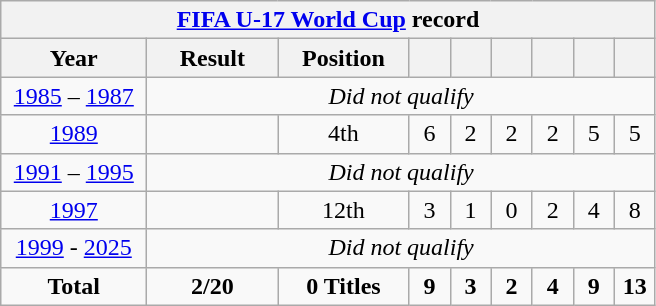<table class="wikitable collapsible" style="text-align: center;">
<tr>
<th colspan=9><a href='#'>FIFA U-17 World Cup</a> record</th>
</tr>
<tr>
<th width="90">Year</th>
<th width="80">Result</th>
<th width="80">Position</th>
<th width="20"></th>
<th width="20"></th>
<th width="20"></th>
<th width="20"></th>
<th width="20"></th>
<th width="20"></th>
</tr>
<tr>
<td><a href='#'>1985</a> – <a href='#'>1987</a></td>
<td colspan=8><em>Did not qualify</em></td>
</tr>
<tr>
<td> <a href='#'>1989</a></td>
<td></td>
<td>4th</td>
<td>6</td>
<td>2</td>
<td>2</td>
<td>2</td>
<td>5</td>
<td>5</td>
</tr>
<tr>
<td> <a href='#'>1991</a> – <a href='#'>1995</a></td>
<td colspan=8><em>Did not qualify</em></td>
</tr>
<tr>
<td> <a href='#'>1997</a></td>
<td></td>
<td>12th</td>
<td>3</td>
<td>1</td>
<td>0</td>
<td>2</td>
<td>4</td>
<td>8</td>
</tr>
<tr>
<td><a href='#'>1999</a> - <a href='#'>2025</a></td>
<td colspan=8><em>Did not qualify</em></td>
</tr>
<tr>
<td><strong>Total</strong></td>
<td><strong>2/20</strong></td>
<td><strong>0 Titles</strong></td>
<td><strong> 9 </strong></td>
<td><strong>3</strong></td>
<td><strong> 2</strong></td>
<td><strong>4 </strong></td>
<td><strong> 9 </strong></td>
<td><strong>13</strong></td>
</tr>
</table>
